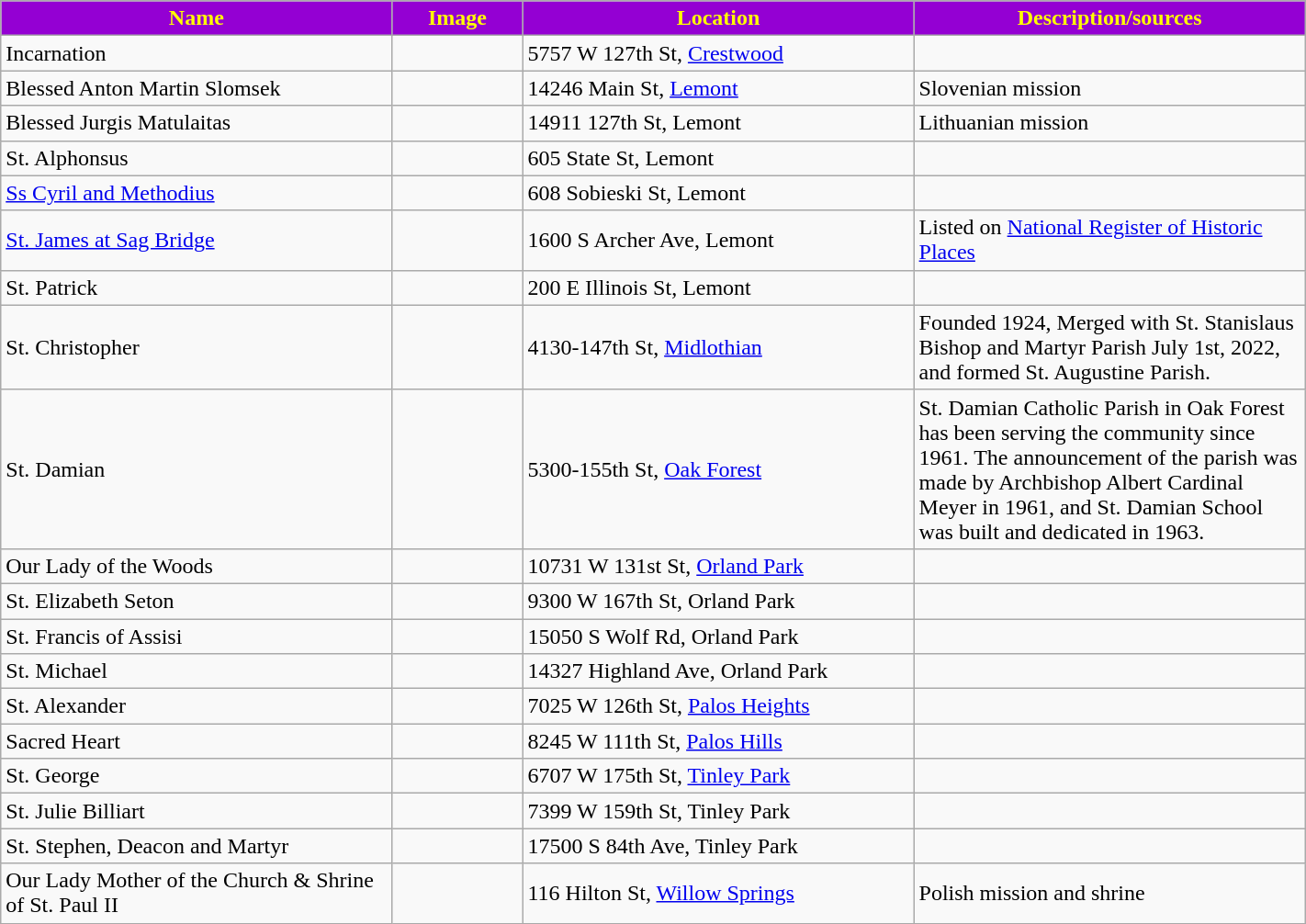<table class="wikitable sortable" style="width:75%">
<tr>
<th style="background:darkviolet; color:yellow;" width="30%"><strong>Name</strong></th>
<th style="background:darkviolet; color:yellow;" width="10%"><strong>Image</strong></th>
<th style="background:darkviolet; color:yellow;" width="30%"><strong>Location</strong></th>
<th style="background:darkviolet; color:yellow;" width="30%"><strong>Description/sources</strong></th>
</tr>
<tr>
<td>Incarnation</td>
<td></td>
<td>5757 W 127th St, <a href='#'>Crestwood</a></td>
<td></td>
</tr>
<tr>
<td>Blessed Anton Martin Slomsek</td>
<td></td>
<td>14246 Main St, <a href='#'>Lemont</a></td>
<td>Slovenian mission</td>
</tr>
<tr>
<td>Blessed Jurgis Matulaitas</td>
<td></td>
<td>14911 127th St, Lemont</td>
<td>Lithuanian mission</td>
</tr>
<tr>
<td>St. Alphonsus</td>
<td></td>
<td>605 State St, Lemont</td>
<td></td>
</tr>
<tr>
<td><a href='#'>Ss Cyril and Methodius</a></td>
<td></td>
<td>608 Sobieski St, Lemont</td>
<td></td>
</tr>
<tr>
<td><a href='#'>St. James at Sag Bridge</a></td>
<td></td>
<td>1600 S Archer Ave, Lemont</td>
<td>Listed on <a href='#'>National Register of Historic Places</a></td>
</tr>
<tr>
<td>St. Patrick</td>
<td></td>
<td>200 E Illinois St, Lemont</td>
<td></td>
</tr>
<tr>
<td>St. Christopher</td>
<td></td>
<td>4130-147th St, <a href='#'>Midlothian</a></td>
<td>Founded 1924, Merged with St. Stanislaus Bishop and Martyr Parish July 1st, 2022, and formed St. Augustine Parish.</td>
</tr>
<tr>
<td>St. Damian</td>
<td></td>
<td>5300-155th St, <a href='#'>Oak Forest</a></td>
<td>St. Damian Catholic Parish in Oak Forest has been serving the community since 1961. The announcement of the parish was made by Archbishop Albert Cardinal Meyer in 1961, and St. Damian School was built and dedicated in 1963.</td>
</tr>
<tr>
<td>Our Lady of the Woods</td>
<td></td>
<td>10731 W 131st St, <a href='#'>Orland Park</a></td>
<td></td>
</tr>
<tr>
<td>St. Elizabeth Seton</td>
<td></td>
<td>9300 W 167th St, Orland Park</td>
<td></td>
</tr>
<tr>
<td>St. Francis of Assisi</td>
<td></td>
<td>15050 S Wolf Rd, Orland Park</td>
<td></td>
</tr>
<tr>
<td>St. Michael</td>
<td></td>
<td>14327 Highland Ave, Orland Park</td>
<td></td>
</tr>
<tr>
<td>St. Alexander</td>
<td></td>
<td>7025 W 126th St, <a href='#'>Palos Heights</a></td>
<td></td>
</tr>
<tr>
<td>Sacred Heart</td>
<td></td>
<td>8245 W 111th St, <a href='#'>Palos Hills</a></td>
<td></td>
</tr>
<tr>
<td>St. George</td>
<td></td>
<td>6707 W 175th St, <a href='#'>Tinley Park</a></td>
<td></td>
</tr>
<tr>
<td>St. Julie Billiart</td>
<td></td>
<td>7399 W 159th St, Tinley Park</td>
<td></td>
</tr>
<tr>
<td>St. Stephen, Deacon and Martyr</td>
<td></td>
<td>17500 S 84th Ave, Tinley Park</td>
<td></td>
</tr>
<tr>
<td>Our Lady Mother of the Church & Shrine of St. Paul II</td>
<td></td>
<td>116 Hilton St, <a href='#'>Willow Springs</a></td>
<td>Polish mission and shrine</td>
</tr>
</table>
